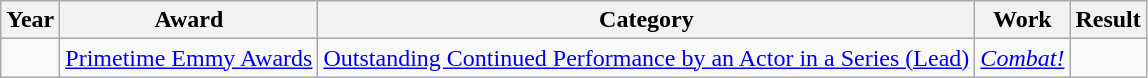<table class="wikitable sortable">
<tr>
<th>Year</th>
<th>Award</th>
<th>Category</th>
<th>Work</th>
<th>Result</th>
</tr>
<tr>
<td></td>
<td><a href='#'>Primetime Emmy Awards</a></td>
<td><a href='#'>Outstanding Continued Performance by an Actor in a Series (Lead)</a></td>
<td><em><a href='#'>Combat!</a></em></td>
<td></td>
</tr>
</table>
